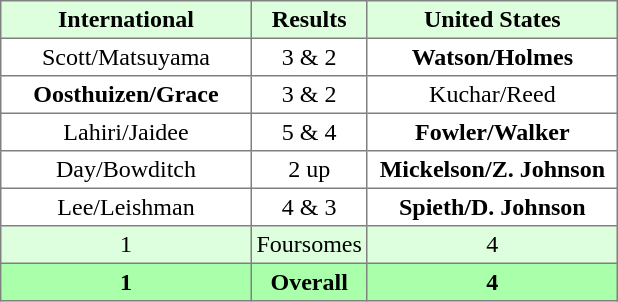<table border="1" cellpadding="3" style="border-collapse:collapse; text-align:center;">
<tr style="background:#ddffdd;">
<th width=160>International</th>
<th>Results</th>
<th width=160>United States</th>
</tr>
<tr>
<td>Scott/Matsuyama</td>
<td>3 & 2</td>
<td><strong>Watson/Holmes</strong></td>
</tr>
<tr>
<td><strong>Oosthuizen/Grace</strong></td>
<td>3 & 2</td>
<td>Kuchar/Reed</td>
</tr>
<tr>
<td>Lahiri/Jaidee</td>
<td>5 & 4</td>
<td><strong>Fowler/Walker</strong></td>
</tr>
<tr>
<td>Day/Bowditch</td>
<td>2 up</td>
<td><strong>Mickelson/Z. Johnson</strong></td>
</tr>
<tr>
<td>Lee/Leishman</td>
<td>4 & 3</td>
<td><strong>Spieth/D. Johnson</strong></td>
</tr>
<tr style="background:#ddffdd;">
<td>1</td>
<td>Foursomes</td>
<td>4</td>
</tr>
<tr style="background:#aaffaa;">
<th>1</th>
<th>Overall</th>
<th>4</th>
</tr>
</table>
